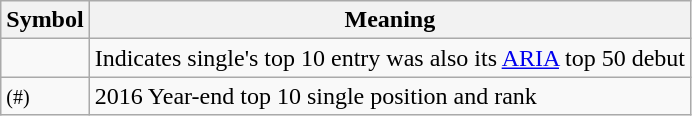<table Class="wikitable">
<tr>
<th>Symbol</th>
<th>Meaning</th>
</tr>
<tr '>
<td></td>
<td>Indicates single's top 10 entry was also its <a href='#'>ARIA</a> top 50 debut</td>
</tr>
<tr>
<td><small>(#)</small></td>
<td>2016 Year-end top 10 single position and rank </td>
</tr>
</table>
